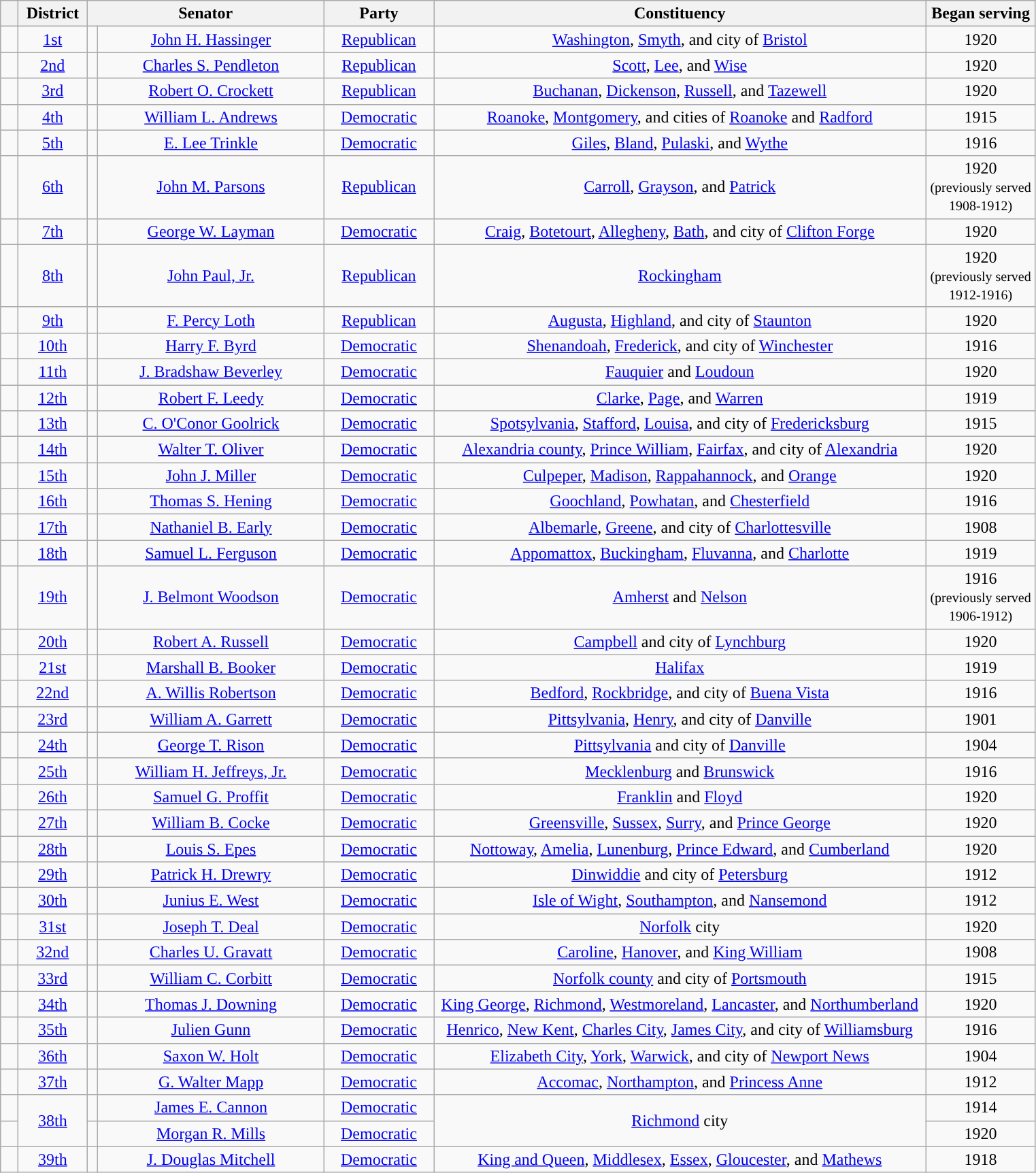<table class="wikitable" style="text-align:center">
<tr>
<th width="10px"></th>
<th width="60px">District</th>
<th colspan=2 width="225px">Senator</th>
<th width="100px">Party</th>
<th width="475px">Constituency</th>
<th width="100px">Began serving</th>
</tr>
<tr>
<td style="background-color:"></td>
<td><a href='#'>1st</a></td>
<td></td>
<td><a href='#'>John H. Hassinger</a></td>
<td><a href='#'>Republican</a></td>
<td><a href='#'>Washington</a>, <a href='#'>Smyth</a>, and city of <a href='#'>Bristol</a></td>
<td>1920</td>
</tr>
<tr>
<td style="background-color:"></td>
<td><a href='#'>2nd</a></td>
<td></td>
<td><a href='#'>Charles S. Pendleton</a></td>
<td><a href='#'>Republican</a></td>
<td><a href='#'>Scott</a>, <a href='#'>Lee</a>, and <a href='#'>Wise</a></td>
<td>1920</td>
</tr>
<tr>
<td style="background-color:"></td>
<td><a href='#'>3rd</a></td>
<td></td>
<td><a href='#'>Robert O. Crockett</a></td>
<td><a href='#'>Republican</a></td>
<td><a href='#'>Buchanan</a>, <a href='#'>Dickenson</a>, <a href='#'>Russell</a>, and <a href='#'>Tazewell</a></td>
<td>1920</td>
</tr>
<tr>
<td style="background-color:"></td>
<td><a href='#'>4th</a></td>
<td></td>
<td><a href='#'>William L. Andrews</a></td>
<td><a href='#'>Democratic</a></td>
<td><a href='#'>Roanoke</a>, <a href='#'>Montgomery</a>, and cities of <a href='#'>Roanoke</a> and <a href='#'>Radford</a></td>
<td>1915</td>
</tr>
<tr>
<td style="background-color:"></td>
<td><a href='#'>5th</a></td>
<td></td>
<td><a href='#'>E. Lee Trinkle</a></td>
<td><a href='#'>Democratic</a></td>
<td><a href='#'>Giles</a>, <a href='#'>Bland</a>, <a href='#'>Pulaski</a>, and <a href='#'>Wythe</a></td>
<td>1916</td>
</tr>
<tr>
<td style="background-color:"></td>
<td><a href='#'>6th</a></td>
<td></td>
<td><a href='#'>John M. Parsons</a></td>
<td><a href='#'>Republican</a></td>
<td><a href='#'>Carroll</a>, <a href='#'>Grayson</a>, and <a href='#'>Patrick</a></td>
<td>1920<br><small>(previously served 1908-1912)</small></td>
</tr>
<tr>
<td style="background-color:"></td>
<td><a href='#'>7th</a></td>
<td></td>
<td><a href='#'>George W. Layman</a></td>
<td><a href='#'>Democratic</a></td>
<td><a href='#'>Craig</a>, <a href='#'>Botetourt</a>, <a href='#'>Allegheny</a>, <a href='#'>Bath</a>, and city of <a href='#'>Clifton Forge</a></td>
<td>1920</td>
</tr>
<tr>
<td style="background-color:"></td>
<td><a href='#'>8th</a></td>
<td></td>
<td><a href='#'>John Paul, Jr.</a></td>
<td><a href='#'>Republican</a></td>
<td><a href='#'>Rockingham</a></td>
<td>1920<br><small>(previously served 1912-1916)</small></td>
</tr>
<tr>
<td style="background-color:"></td>
<td><a href='#'>9th</a></td>
<td></td>
<td><a href='#'>F. Percy Loth</a></td>
<td><a href='#'>Republican</a></td>
<td><a href='#'>Augusta</a>, <a href='#'>Highland</a>, and city of <a href='#'>Staunton</a></td>
<td>1920</td>
</tr>
<tr>
<td style="background-color:"></td>
<td><a href='#'>10th</a></td>
<td></td>
<td><a href='#'>Harry F. Byrd</a></td>
<td><a href='#'>Democratic</a></td>
<td><a href='#'>Shenandoah</a>, <a href='#'>Frederick</a>, and city of <a href='#'>Winchester</a></td>
<td>1916</td>
</tr>
<tr>
<td style="background-color:"></td>
<td><a href='#'>11th</a></td>
<td></td>
<td><a href='#'>J. Bradshaw Beverley</a></td>
<td><a href='#'>Democratic</a></td>
<td><a href='#'>Fauquier</a> and <a href='#'>Loudoun</a></td>
<td>1920</td>
</tr>
<tr>
<td style="background-color:"></td>
<td><a href='#'>12th</a></td>
<td></td>
<td><a href='#'>Robert F. Leedy</a></td>
<td><a href='#'>Democratic</a></td>
<td><a href='#'>Clarke</a>, <a href='#'>Page</a>, and <a href='#'>Warren</a></td>
<td>1919</td>
</tr>
<tr>
<td style="background-color:"></td>
<td><a href='#'>13th</a></td>
<td></td>
<td><a href='#'>C. O'Conor Goolrick</a></td>
<td><a href='#'>Democratic</a></td>
<td><a href='#'>Spotsylvania</a>, <a href='#'>Stafford</a>, <a href='#'>Louisa</a>, and city of <a href='#'>Fredericksburg</a></td>
<td>1915</td>
</tr>
<tr>
<td style="background-color:"></td>
<td><a href='#'>14th</a></td>
<td></td>
<td><a href='#'>Walter T. Oliver</a></td>
<td><a href='#'>Democratic</a></td>
<td><a href='#'>Alexandria county</a>, <a href='#'>Prince William</a>, <a href='#'>Fairfax</a>, and city of <a href='#'>Alexandria</a></td>
<td>1920</td>
</tr>
<tr>
<td style="background-color:"></td>
<td><a href='#'>15th</a></td>
<td></td>
<td><a href='#'>John J. Miller</a></td>
<td><a href='#'>Democratic</a></td>
<td><a href='#'>Culpeper</a>, <a href='#'>Madison</a>, <a href='#'>Rappahannock</a>, and <a href='#'>Orange</a></td>
<td>1920</td>
</tr>
<tr>
<td style="background-color:"></td>
<td><a href='#'>16th</a></td>
<td></td>
<td><a href='#'>Thomas S. Hening</a></td>
<td><a href='#'>Democratic</a></td>
<td><a href='#'>Goochland</a>, <a href='#'>Powhatan</a>, and <a href='#'>Chesterfield</a></td>
<td>1916</td>
</tr>
<tr>
<td style="background-color:"></td>
<td><a href='#'>17th</a></td>
<td></td>
<td><a href='#'>Nathaniel B. Early</a></td>
<td><a href='#'>Democratic</a></td>
<td><a href='#'>Albemarle</a>, <a href='#'>Greene</a>, and city of <a href='#'>Charlottesville</a></td>
<td>1908</td>
</tr>
<tr>
<td style="background-color:"></td>
<td><a href='#'>18th</a></td>
<td></td>
<td><a href='#'>Samuel L. Ferguson</a></td>
<td><a href='#'>Democratic</a></td>
<td><a href='#'>Appomattox</a>, <a href='#'>Buckingham</a>, <a href='#'>Fluvanna</a>, and <a href='#'>Charlotte</a></td>
<td>1919</td>
</tr>
<tr>
<td style="background-color:"></td>
<td><a href='#'>19th</a></td>
<td></td>
<td><a href='#'>J. Belmont Woodson</a></td>
<td><a href='#'>Democratic</a></td>
<td><a href='#'>Amherst</a> and <a href='#'>Nelson</a></td>
<td>1916<br><small>(previously served 1906-1912)</small></td>
</tr>
<tr>
<td style="background-color:"></td>
<td><a href='#'>20th</a></td>
<td></td>
<td><a href='#'>Robert A. Russell</a></td>
<td><a href='#'>Democratic</a></td>
<td><a href='#'>Campbell</a> and city of <a href='#'>Lynchburg</a></td>
<td>1920</td>
</tr>
<tr>
<td style="background-color:"></td>
<td><a href='#'>21st</a></td>
<td></td>
<td><a href='#'>Marshall B. Booker</a></td>
<td><a href='#'>Democratic</a></td>
<td><a href='#'>Halifax</a></td>
<td>1919</td>
</tr>
<tr>
<td style="background-color:"></td>
<td><a href='#'>22nd</a></td>
<td></td>
<td><a href='#'>A. Willis Robertson</a></td>
<td><a href='#'>Democratic</a></td>
<td><a href='#'>Bedford</a>, <a href='#'>Rockbridge</a>, and city of <a href='#'>Buena Vista</a></td>
<td>1916</td>
</tr>
<tr>
<td style="background-color:"></td>
<td><a href='#'>23rd</a></td>
<td></td>
<td><a href='#'>William A. Garrett</a></td>
<td><a href='#'>Democratic</a></td>
<td><a href='#'>Pittsylvania</a>, <a href='#'>Henry</a>, and city of <a href='#'>Danville</a></td>
<td>1901</td>
</tr>
<tr>
<td style="background-color:"></td>
<td><a href='#'>24th</a></td>
<td></td>
<td><a href='#'>George T. Rison</a></td>
<td><a href='#'>Democratic</a></td>
<td><a href='#'>Pittsylvania</a> and city of <a href='#'>Danville</a></td>
<td>1904</td>
</tr>
<tr>
<td style="background-color:"></td>
<td><a href='#'>25th</a></td>
<td></td>
<td><a href='#'>William H. Jeffreys, Jr.</a></td>
<td><a href='#'>Democratic</a></td>
<td><a href='#'>Mecklenburg</a> and <a href='#'>Brunswick</a></td>
<td>1916</td>
</tr>
<tr>
<td style="background-color:"></td>
<td><a href='#'>26th</a></td>
<td></td>
<td><a href='#'>Samuel G. Proffit</a></td>
<td><a href='#'>Democratic</a></td>
<td><a href='#'>Franklin</a> and <a href='#'>Floyd</a></td>
<td>1920</td>
</tr>
<tr>
<td style="background-color:"></td>
<td><a href='#'>27th</a></td>
<td></td>
<td><a href='#'>William B. Cocke</a></td>
<td><a href='#'>Democratic</a></td>
<td><a href='#'>Greensville</a>, <a href='#'>Sussex</a>, <a href='#'>Surry</a>, and <a href='#'>Prince George</a></td>
<td>1920</td>
</tr>
<tr>
<td style="background-color:"></td>
<td><a href='#'>28th</a></td>
<td></td>
<td><a href='#'>Louis S. Epes</a></td>
<td><a href='#'>Democratic</a></td>
<td><a href='#'>Nottoway</a>, <a href='#'>Amelia</a>, <a href='#'>Lunenburg</a>, <a href='#'>Prince Edward</a>, and <a href='#'>Cumberland</a></td>
<td>1920</td>
</tr>
<tr>
<td style="background-color:"></td>
<td><a href='#'>29th</a></td>
<td></td>
<td><a href='#'>Patrick H. Drewry</a></td>
<td><a href='#'>Democratic</a></td>
<td><a href='#'>Dinwiddie</a> and city of <a href='#'>Petersburg</a></td>
<td>1912</td>
</tr>
<tr>
<td style="background-color:"></td>
<td><a href='#'>30th</a></td>
<td></td>
<td><a href='#'>Junius E. West</a></td>
<td><a href='#'>Democratic</a></td>
<td><a href='#'>Isle of Wight</a>, <a href='#'>Southampton</a>, and <a href='#'>Nansemond</a></td>
<td>1912</td>
</tr>
<tr>
<td style="background-color:"></td>
<td><a href='#'>31st</a></td>
<td></td>
<td><a href='#'>Joseph T. Deal</a></td>
<td><a href='#'>Democratic</a></td>
<td><a href='#'>Norfolk</a> city</td>
<td>1920</td>
</tr>
<tr>
<td style="background-color:"></td>
<td><a href='#'>32nd</a></td>
<td></td>
<td><a href='#'>Charles U. Gravatt</a></td>
<td><a href='#'>Democratic</a></td>
<td><a href='#'>Caroline</a>, <a href='#'>Hanover</a>, and <a href='#'>King William</a></td>
<td>1908</td>
</tr>
<tr>
<td style="background-color:"></td>
<td><a href='#'>33rd</a></td>
<td></td>
<td><a href='#'>William C. Corbitt</a></td>
<td><a href='#'>Democratic</a></td>
<td><a href='#'>Norfolk county</a> and city of <a href='#'>Portsmouth</a></td>
<td>1915</td>
</tr>
<tr>
<td style="background-color:"></td>
<td><a href='#'>34th</a></td>
<td></td>
<td><a href='#'>Thomas J. Downing</a></td>
<td><a href='#'>Democratic</a></td>
<td><a href='#'>King George</a>, <a href='#'>Richmond</a>, <a href='#'>Westmoreland</a>, <a href='#'>Lancaster</a>, and <a href='#'>Northumberland</a></td>
<td>1920</td>
</tr>
<tr>
<td style="background-color:"></td>
<td><a href='#'>35th</a></td>
<td></td>
<td><a href='#'>Julien Gunn</a></td>
<td><a href='#'>Democratic</a></td>
<td><a href='#'>Henrico</a>, <a href='#'>New Kent</a>, <a href='#'>Charles City</a>, <a href='#'>James City</a>, and city of <a href='#'>Williamsburg</a></td>
<td>1916</td>
</tr>
<tr>
<td style="background-color:"></td>
<td><a href='#'>36th</a></td>
<td></td>
<td><a href='#'>Saxon W. Holt</a></td>
<td><a href='#'>Democratic</a></td>
<td><a href='#'>Elizabeth City</a>, <a href='#'>York</a>, <a href='#'>Warwick</a>, and city of <a href='#'>Newport News</a></td>
<td>1904</td>
</tr>
<tr>
<td style="background-color:"></td>
<td><a href='#'>37th</a></td>
<td></td>
<td><a href='#'>G. Walter Mapp</a></td>
<td><a href='#'>Democratic</a></td>
<td><a href='#'>Accomac</a>, <a href='#'>Northampton</a>, and <a href='#'>Princess Anne</a></td>
<td>1912</td>
</tr>
<tr>
<td style="background-color:"></td>
<td rowspan="2"><a href='#'>38th</a></td>
<td></td>
<td><a href='#'>James E. Cannon</a></td>
<td><a href='#'>Democratic</a></td>
<td rowspan="2"><a href='#'>Richmond</a> city</td>
<td>1914</td>
</tr>
<tr>
<td style="background-color:"></td>
<td></td>
<td><a href='#'>Morgan R. Mills</a></td>
<td><a href='#'>Democratic</a></td>
<td>1920</td>
</tr>
<tr>
<td style="background-color:"></td>
<td><a href='#'>39th</a></td>
<td></td>
<td><a href='#'>J. Douglas Mitchell</a></td>
<td><a href='#'>Democratic</a></td>
<td><a href='#'>King and Queen</a>, <a href='#'>Middlesex</a>, <a href='#'>Essex</a>, <a href='#'>Gloucester</a>, and <a href='#'>Mathews</a></td>
<td>1918</td>
</tr>
</table>
